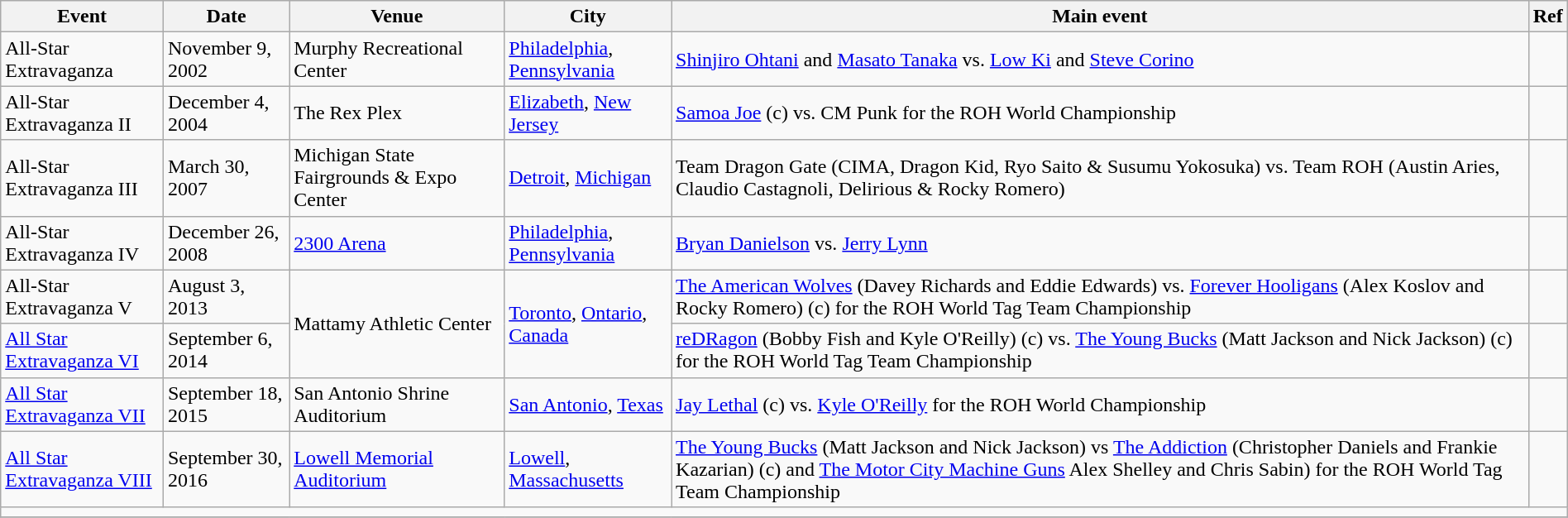<table class="wikitable" width=100%>
<tr>
<th>Event</th>
<th>Date</th>
<th>Venue</th>
<th>City</th>
<th>Main event</th>
<th>Ref</th>
</tr>
<tr>
<td>All-Star Extravaganza</td>
<td>November 9, 2002</td>
<td>Murphy Recreational Center</td>
<td><a href='#'>Philadelphia</a>, <a href='#'>Pennsylvania</a></td>
<td><a href='#'>Shinjiro Ohtani</a> and  <a href='#'>Masato Tanaka</a> vs. <a href='#'>Low Ki</a> and  <a href='#'>Steve Corino</a></td>
<td></td>
</tr>
<tr>
<td>All-Star Extravaganza II</td>
<td>December 4, 2004</td>
<td>The Rex Plex</td>
<td><a href='#'>Elizabeth</a>, <a href='#'>New Jersey</a></td>
<td><a href='#'>Samoa Joe</a> (c) vs. CM Punk  for the ROH World Championship</td>
<td></td>
</tr>
<tr>
<td>All-Star Extravaganza III</td>
<td>March 30, 2007</td>
<td>Michigan State Fairgrounds & Expo Center</td>
<td><a href='#'>Detroit</a>, <a href='#'>Michigan</a></td>
<td>Team Dragon Gate (CIMA, Dragon Kid, Ryo Saito & Susumu Yokosuka) vs. Team ROH (Austin Aries, Claudio Castagnoli, Delirious & Rocky Romero)</td>
<td></td>
</tr>
<tr>
<td>All-Star Extravaganza IV</td>
<td>December 26, 2008</td>
<td><a href='#'>2300 Arena</a></td>
<td><a href='#'>Philadelphia</a>, <a href='#'>Pennsylvania</a></td>
<td><a href='#'>Bryan Danielson</a> vs. <a href='#'>Jerry Lynn</a></td>
<td></td>
</tr>
<tr>
<td>All-Star Extravaganza V</td>
<td>August 3, 2013</td>
<td rowspan="2">Mattamy Athletic Center</td>
<td rowspan="2"><a href='#'>Toronto</a>, <a href='#'>Ontario</a>, <a href='#'>Canada</a></td>
<td><a href='#'>The American Wolves</a> (Davey Richards and Eddie Edwards) vs. <a href='#'>Forever Hooligans</a> (Alex Koslov and Rocky Romero) (c) for the  ROH World Tag Team Championship</td>
<td></td>
</tr>
<tr>
<td><a href='#'>All Star Extravaganza VI</a></td>
<td>September 6, 2014</td>
<td><a href='#'>reDRagon</a> (Bobby Fish and Kyle O'Reilly) (c) vs. <a href='#'>The Young Bucks</a>  (Matt Jackson and Nick Jackson) (c) for the  ROH World Tag Team Championship</td>
<td></td>
</tr>
<tr>
<td><a href='#'>All Star Extravaganza VII</a></td>
<td>September 18, 2015</td>
<td>San Antonio Shrine Auditorium</td>
<td><a href='#'>San Antonio</a>, <a href='#'>Texas</a></td>
<td><a href='#'>Jay Lethal</a> (c)  vs. <a href='#'>Kyle O'Reilly</a> for the  ROH World Championship</td>
<td></td>
</tr>
<tr>
<td><a href='#'>All Star Extravaganza VIII</a></td>
<td>September 30, 2016</td>
<td><a href='#'>Lowell Memorial Auditorium</a></td>
<td><a href='#'>Lowell</a>, <a href='#'>Massachusetts</a></td>
<td><a href='#'>The Young Bucks</a>  (Matt Jackson and Nick Jackson) vs <a href='#'>The Addiction</a> (Christopher Daniels and Frankie Kazarian) (c)  and <a href='#'>The Motor City Machine Guns</a> Alex Shelley and Chris Sabin) for the  ROH World Tag Team Championship</td>
<td></td>
</tr>
<tr>
<td colspan="10"></td>
</tr>
<tr>
</tr>
</table>
